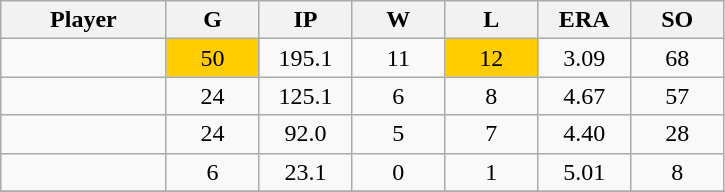<table class="wikitable sortable">
<tr>
<th bgcolor="#DDDDFF" width="16%">Player</th>
<th bgcolor="#DDDDFF" width="9%">G</th>
<th bgcolor="#DDDDFF" width="9%">IP</th>
<th bgcolor="#DDDDFF" width="9%">W</th>
<th bgcolor="#DDDDFF" width="9%">L</th>
<th bgcolor="#DDDDFF" width="9%">ERA</th>
<th bgcolor="#DDDDFF" width="9%">SO</th>
</tr>
<tr align="center">
<td></td>
<td bgcolor=#ffcc00>50</td>
<td>195.1</td>
<td>11</td>
<td bgcolor=#ffcc00>12</td>
<td>3.09</td>
<td>68</td>
</tr>
<tr align="center">
<td></td>
<td>24</td>
<td>125.1</td>
<td>6</td>
<td>8</td>
<td>4.67</td>
<td>57</td>
</tr>
<tr align="center">
<td></td>
<td>24</td>
<td>92.0</td>
<td>5</td>
<td>7</td>
<td>4.40</td>
<td>28</td>
</tr>
<tr align="center">
<td></td>
<td>6</td>
<td>23.1</td>
<td>0</td>
<td>1</td>
<td>5.01</td>
<td>8</td>
</tr>
<tr align="center">
</tr>
</table>
